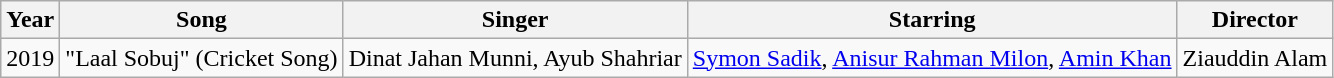<table class="wikitable">
<tr>
<th>Year</th>
<th>Song</th>
<th>Singer</th>
<th>Starring</th>
<th>Director</th>
</tr>
<tr>
<td>2019</td>
<td>"Laal Sobuj" (Cricket Song)</td>
<td>Dinat Jahan Munni, Ayub Shahriar</td>
<td><a href='#'>Symon Sadik</a>, <a href='#'>Anisur Rahman Milon</a>, <a href='#'>Amin Khan</a></td>
<td>Ziauddin Alam</td>
</tr>
</table>
